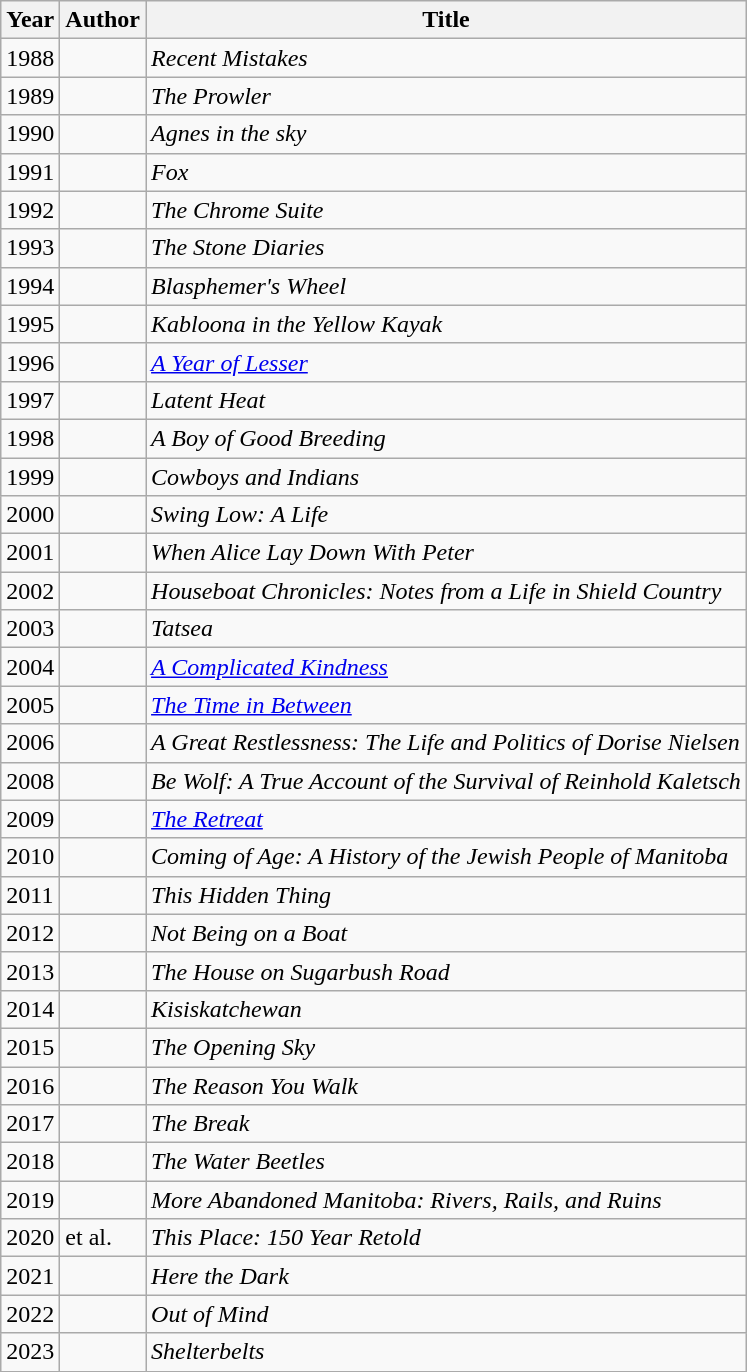<table class="wikitable sortable">
<tr>
<th>Year</th>
<th>Author</th>
<th>Title</th>
</tr>
<tr>
<td>1988</td>
<td></td>
<td><em>Recent Mistakes</em></td>
</tr>
<tr>
<td>1989</td>
<td></td>
<td><em>The Prowler</em></td>
</tr>
<tr>
<td>1990</td>
<td></td>
<td><em>Agnes in the sky</em></td>
</tr>
<tr>
<td>1991</td>
<td></td>
<td><em>Fox</em></td>
</tr>
<tr>
<td>1992</td>
<td></td>
<td><em>The Chrome Suite</em></td>
</tr>
<tr>
<td>1993</td>
<td></td>
<td><em>The Stone Diaries</em></td>
</tr>
<tr>
<td>1994</td>
<td></td>
<td><em>Blasphemer's Wheel</em></td>
</tr>
<tr>
<td>1995</td>
<td></td>
<td><em>Kabloona in the Yellow Kayak</em></td>
</tr>
<tr>
<td>1996</td>
<td></td>
<td><em><a href='#'>A Year of Lesser</a></em></td>
</tr>
<tr>
<td>1997</td>
<td></td>
<td><em>Latent Heat</em></td>
</tr>
<tr>
<td>1998</td>
<td></td>
<td><em>A Boy of Good Breeding</em></td>
</tr>
<tr>
<td>1999</td>
<td></td>
<td><em>Cowboys and Indians</em></td>
</tr>
<tr>
<td>2000</td>
<td></td>
<td><em>Swing Low: A Life</em></td>
</tr>
<tr>
<td>2001</td>
<td></td>
<td><em>When Alice Lay Down With Peter</em></td>
</tr>
<tr>
<td>2002</td>
<td></td>
<td><em>Houseboat Chronicles: Notes from a Life in Shield Country</em></td>
</tr>
<tr>
<td>2003</td>
<td></td>
<td><em>Tatsea</em></td>
</tr>
<tr>
<td>2004</td>
<td></td>
<td><em><a href='#'>A Complicated Kindness</a></em></td>
</tr>
<tr>
<td>2005</td>
<td></td>
<td><em><a href='#'>The Time in Between</a></em></td>
</tr>
<tr>
<td>2006</td>
<td></td>
<td><em>A Great Restlessness: The Life and Politics of Dorise Nielsen</em></td>
</tr>
<tr>
<td>2008</td>
<td></td>
<td><em>Be Wolf: A True Account of the Survival of Reinhold Kaletsch</em></td>
</tr>
<tr>
<td>2009</td>
<td></td>
<td><em><a href='#'>The Retreat</a></em></td>
</tr>
<tr>
<td>2010</td>
<td></td>
<td><em>Coming of Age: A History of the Jewish People of Manitoba</em></td>
</tr>
<tr>
<td>2011</td>
<td></td>
<td><em>This Hidden Thing</em></td>
</tr>
<tr>
<td>2012</td>
<td></td>
<td><em>Not Being on a Boat</em></td>
</tr>
<tr>
<td>2013</td>
<td></td>
<td><em>The House on Sugarbush Road</em></td>
</tr>
<tr>
<td>2014</td>
<td></td>
<td><em>Kisiskatchewan</em></td>
</tr>
<tr>
<td>2015</td>
<td></td>
<td><em>The Opening Sky</em></td>
</tr>
<tr>
<td>2016</td>
<td></td>
<td><em>The Reason You Walk</em></td>
</tr>
<tr>
<td>2017</td>
<td></td>
<td><em>The Break</em></td>
</tr>
<tr>
<td>2018</td>
<td></td>
<td><em>The Water Beetles</em></td>
</tr>
<tr>
<td>2019</td>
<td></td>
<td><em>More Abandoned Manitoba: Rivers, Rails, and Ruins</em></td>
</tr>
<tr>
<td>2020</td>
<td> et al.</td>
<td><em>This Place: 150 Year Retold</em></td>
</tr>
<tr>
<td>2021</td>
<td></td>
<td><em>Here the Dark</em></td>
</tr>
<tr>
<td>2022</td>
<td></td>
<td><em>Out of Mind</em></td>
</tr>
<tr>
<td>2023</td>
<td></td>
<td><em>Shelterbelts</em></td>
</tr>
</table>
